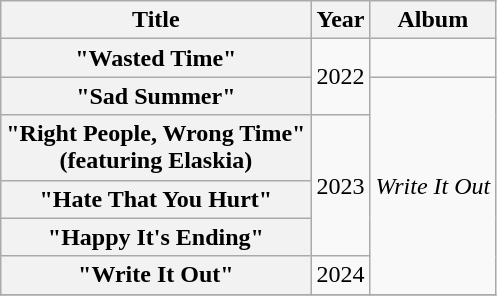<table class="wikitable plainrowheaders" style="text-align:center;">
<tr>
<th scope="col">Title</th>
<th scope="col">Year</th>
<th scope="col">Album</th>
</tr>
<tr>
<th scope="row">"Wasted Time"</th>
<td rowspan="2">2022</td>
<td></td>
</tr>
<tr>
<th scope="row">"Sad Summer"</th>
<td rowspan="5"><em>Write It Out</em></td>
</tr>
<tr>
<th scope="row">"Right People, Wrong Time"<br>(featuring Elaskia)</th>
<td rowspan="3">2023</td>
</tr>
<tr>
<th scope="row">"Hate That You Hurt"</th>
</tr>
<tr>
<th scope="row">"Happy It's Ending"</th>
</tr>
<tr>
<th scope="row">"Write It Out"</th>
<td rowspan="1">2024</td>
</tr>
<tr>
</tr>
</table>
